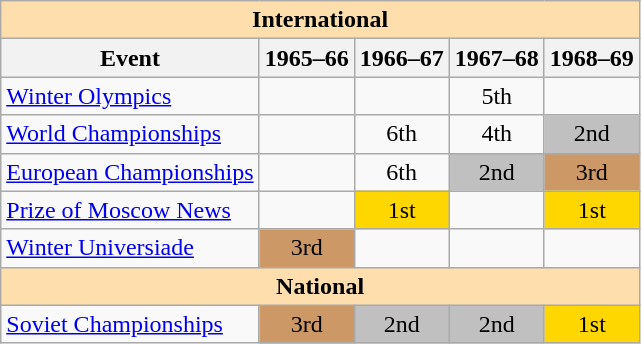<table class="wikitable" style="text-align:center">
<tr>
<th style="background-color: #ffdead; " colspan=5 align=center><strong>International</strong></th>
</tr>
<tr>
<th>Event</th>
<th>1965–66</th>
<th>1966–67</th>
<th>1967–68</th>
<th>1968–69</th>
</tr>
<tr>
<td align=left><a href='#'>Winter Olympics</a></td>
<td></td>
<td></td>
<td>5th</td>
<td></td>
</tr>
<tr>
<td align=left><a href='#'>World Championships</a></td>
<td></td>
<td>6th</td>
<td>4th</td>
<td bgcolor=silver>2nd</td>
</tr>
<tr>
<td align=left><a href='#'>European Championships</a></td>
<td></td>
<td>6th</td>
<td bgcolor=silver>2nd</td>
<td bgcolor=cc9966>3rd</td>
</tr>
<tr>
<td align=left><a href='#'>Prize of Moscow News</a></td>
<td></td>
<td bgcolor=gold>1st</td>
<td></td>
<td bgcolor=gold>1st</td>
</tr>
<tr>
<td align=left><a href='#'>Winter Universiade</a></td>
<td bgcolor=cc9966>3rd</td>
<td></td>
<td></td>
<td></td>
</tr>
<tr>
<th style="background-color: #ffdead; " colspan=5 align=center><strong>National</strong></th>
</tr>
<tr>
<td align=left><a href='#'>Soviet Championships</a></td>
<td bgcolor=cc9966>3rd</td>
<td bgcolor=silver>2nd</td>
<td bgcolor=silver>2nd</td>
<td bgcolor=gold>1st</td>
</tr>
</table>
